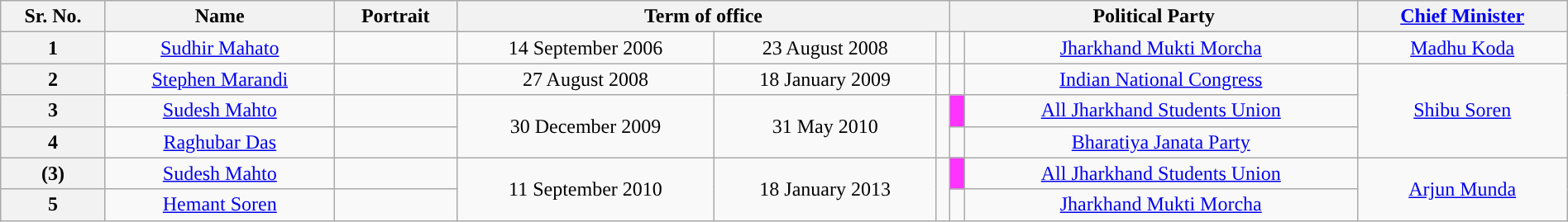<table class="wikitable" style="width:100%; text-align:center">
<tr>
<th>Sr. No.</th>
<th>Name</th>
<th>Portrait</th>
<th colspan=3>Term of office</th>
<th colspan=2>Political Party</th>
<th><a href='#'>Chief Minister</a></th>
</tr>
<tr>
<th>1</th>
<td><a href='#'>Sudhir Mahato</a></td>
<td></td>
<td>14 September 2006</td>
<td>23 August 2008</td>
<td></td>
<td></td>
<td><a href='#'>Jharkhand Mukti Morcha</a></td>
<td><a href='#'>Madhu Koda</a></td>
</tr>
<tr>
<th>2</th>
<td><a href='#'>Stephen Marandi</a></td>
<td></td>
<td>27 August 2008</td>
<td>18 January 2009</td>
<td></td>
<td bgcolor=></td>
<td><a href='#'>Indian National Congress</a></td>
<td rowspan=3><a href='#'>Shibu Soren</a></td>
</tr>
<tr>
<th>3</th>
<td><a href='#'>Sudesh Mahto</a></td>
<td></td>
<td rowspan=2>30 December 2009</td>
<td rowspan=2>31 May 2010</td>
<td rowspan=2></td>
<td bgcolor=#ff33ff></td>
<td><a href='#'>All Jharkhand Students Union</a></td>
</tr>
<tr>
<th>4</th>
<td><a href='#'>Raghubar Das</a></td>
<td></td>
<td></td>
<td><a href='#'>Bharatiya Janata Party</a></td>
</tr>
<tr>
<th>(3)</th>
<td><a href='#'>Sudesh Mahto</a></td>
<td></td>
<td rowspan=2>11 September 2010</td>
<td rowspan=2>18 January 2013</td>
<td rowspan=2></td>
<td bgcolor=#ff33ff></td>
<td><a href='#'>All Jharkhand Students Union</a></td>
<td rowspan=2><a href='#'>Arjun Munda</a></td>
</tr>
<tr>
<th>5</th>
<td><a href='#'>Hemant Soren</a></td>
<td></td>
<td></td>
<td><a href='#'>Jharkhand Mukti Morcha</a></td>
</tr>
</table>
